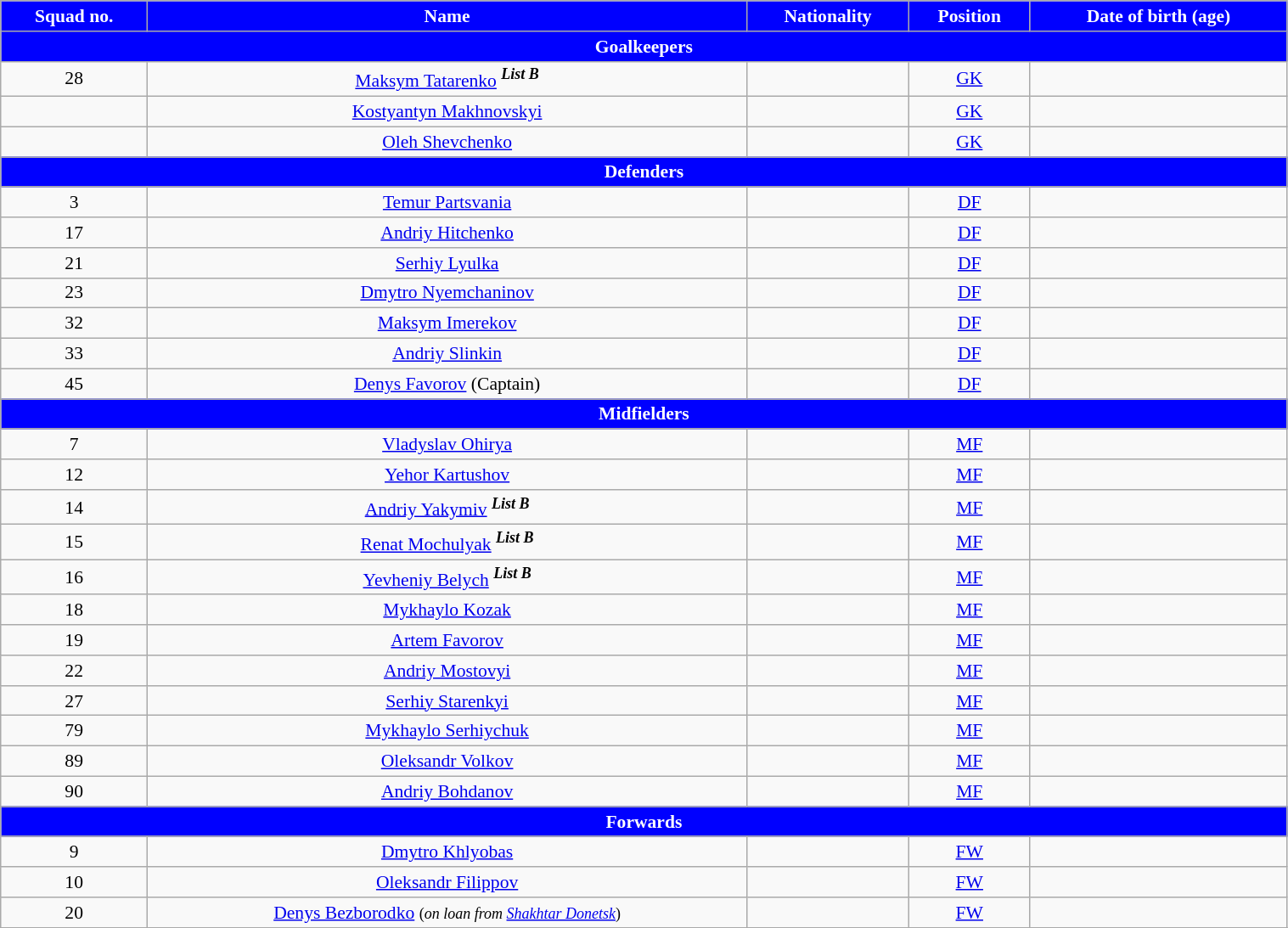<table class="wikitable" style="text-align:center; font-size:90%; width:80%">
<tr>
<th style="background:blue; color:white; text-align:center">Squad no.</th>
<th style="background:blue; color:white; text-align:center">Name</th>
<th style="background:blue; color:white; text-align:center">Nationality</th>
<th style="background:blue; color:white; text-align:center">Position</th>
<th style="background:blue; color:white; text-align:center">Date of birth (age)</th>
</tr>
<tr>
<th colspan="6" style="background:blue; color:white; text-align:center">Goalkeepers</th>
</tr>
<tr>
<td>28</td>
<td><a href='#'>Maksym Tatarenko</a> <sup><strong><em>List B</em></strong></sup></td>
<td></td>
<td><a href='#'>GK</a></td>
<td></td>
</tr>
<tr>
<td></td>
<td><a href='#'>Kostyantyn Makhnovskyi</a></td>
<td></td>
<td><a href='#'>GK</a></td>
<td></td>
</tr>
<tr>
<td></td>
<td><a href='#'>Oleh Shevchenko</a></td>
<td></td>
<td><a href='#'>GK</a></td>
<td></td>
</tr>
<tr>
<th colspan="6" style="background:blue; color:white; text-align:center">Defenders</th>
</tr>
<tr>
<td>3</td>
<td><a href='#'>Temur Partsvania</a></td>
<td></td>
<td><a href='#'>DF</a></td>
<td></td>
</tr>
<tr>
<td>17</td>
<td><a href='#'>Andriy Hitchenko</a></td>
<td></td>
<td><a href='#'>DF</a></td>
<td></td>
</tr>
<tr>
<td>21</td>
<td><a href='#'>Serhiy Lyulka</a></td>
<td></td>
<td><a href='#'>DF</a></td>
<td></td>
</tr>
<tr>
<td>23</td>
<td><a href='#'>Dmytro Nyemchaninov</a></td>
<td></td>
<td><a href='#'>DF</a></td>
<td></td>
</tr>
<tr>
<td>32</td>
<td><a href='#'>Maksym Imerekov</a></td>
<td></td>
<td><a href='#'>DF</a></td>
<td></td>
</tr>
<tr>
<td>33</td>
<td><a href='#'>Andriy Slinkin</a></td>
<td></td>
<td><a href='#'>DF</a></td>
<td></td>
</tr>
<tr>
<td>45</td>
<td><a href='#'>Denys Favorov</a> (Captain)</td>
<td></td>
<td><a href='#'>DF</a></td>
<td></td>
</tr>
<tr>
<th colspan="6" style="background:blue; color:white; text-align:center">Midfielders</th>
</tr>
<tr>
<td>7</td>
<td><a href='#'>Vladyslav Ohirya</a></td>
<td></td>
<td><a href='#'>MF</a></td>
<td></td>
</tr>
<tr>
<td>12</td>
<td><a href='#'>Yehor Kartushov</a></td>
<td></td>
<td><a href='#'>MF</a></td>
<td></td>
</tr>
<tr>
<td>14</td>
<td><a href='#'>Andriy Yakymiv</a> <sup><strong><em>List B</em></strong></sup></td>
<td></td>
<td><a href='#'>MF</a></td>
<td></td>
</tr>
<tr>
<td>15</td>
<td><a href='#'>Renat Mochulyak</a> <sup><strong><em>List B</em></strong></sup></td>
<td></td>
<td><a href='#'>MF</a></td>
<td></td>
</tr>
<tr>
<td>16</td>
<td><a href='#'>Yevheniy Belych</a> <sup><strong><em>List B</em></strong></sup></td>
<td></td>
<td><a href='#'>MF</a></td>
<td></td>
</tr>
<tr>
<td>18</td>
<td><a href='#'>Mykhaylo Kozak</a></td>
<td></td>
<td><a href='#'>MF</a></td>
<td></td>
</tr>
<tr>
<td>19</td>
<td><a href='#'>Artem Favorov</a></td>
<td></td>
<td><a href='#'>MF</a></td>
<td></td>
</tr>
<tr>
<td>22</td>
<td><a href='#'>Andriy Mostovyi</a></td>
<td></td>
<td><a href='#'>MF</a></td>
<td></td>
</tr>
<tr>
<td>27</td>
<td><a href='#'>Serhiy Starenkyi</a></td>
<td></td>
<td><a href='#'>MF</a></td>
<td></td>
</tr>
<tr>
<td>79</td>
<td><a href='#'>Mykhaylo Serhiychuk</a></td>
<td></td>
<td><a href='#'>MF</a></td>
<td></td>
</tr>
<tr>
<td>89</td>
<td><a href='#'>Oleksandr Volkov</a></td>
<td></td>
<td><a href='#'>MF</a></td>
<td></td>
</tr>
<tr>
<td>90</td>
<td><a href='#'>Andriy Bohdanov</a></td>
<td></td>
<td><a href='#'>MF</a></td>
<td></td>
</tr>
<tr>
<th colspan="7" style="background:blue; color:white; text-align:center">Forwards</th>
</tr>
<tr>
<td>9</td>
<td><a href='#'>Dmytro Khlyobas</a></td>
<td></td>
<td><a href='#'>FW</a></td>
<td></td>
</tr>
<tr>
<td>10</td>
<td><a href='#'>Oleksandr Filippov</a></td>
<td></td>
<td><a href='#'>FW</a></td>
<td></td>
</tr>
<tr>
<td>20</td>
<td><a href='#'>Denys Bezborodko</a> <small>(<em>on loan from <a href='#'>Shakhtar Donetsk</a></em>)</small></td>
<td></td>
<td><a href='#'>FW</a></td>
<td></td>
</tr>
<tr>
</tr>
</table>
